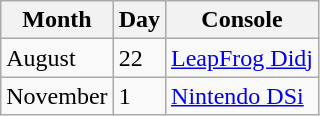<table class="wikitable">
<tr>
<th>Month</th>
<th>Day</th>
<th>Console</th>
</tr>
<tr>
<td rowspan="1">August</td>
<td>22</td>
<td><a href='#'>LeapFrog Didj</a></td>
</tr>
<tr>
<td rowspan="1">November</td>
<td>1</td>
<td><a href='#'>Nintendo DSi</a></td>
</tr>
</table>
